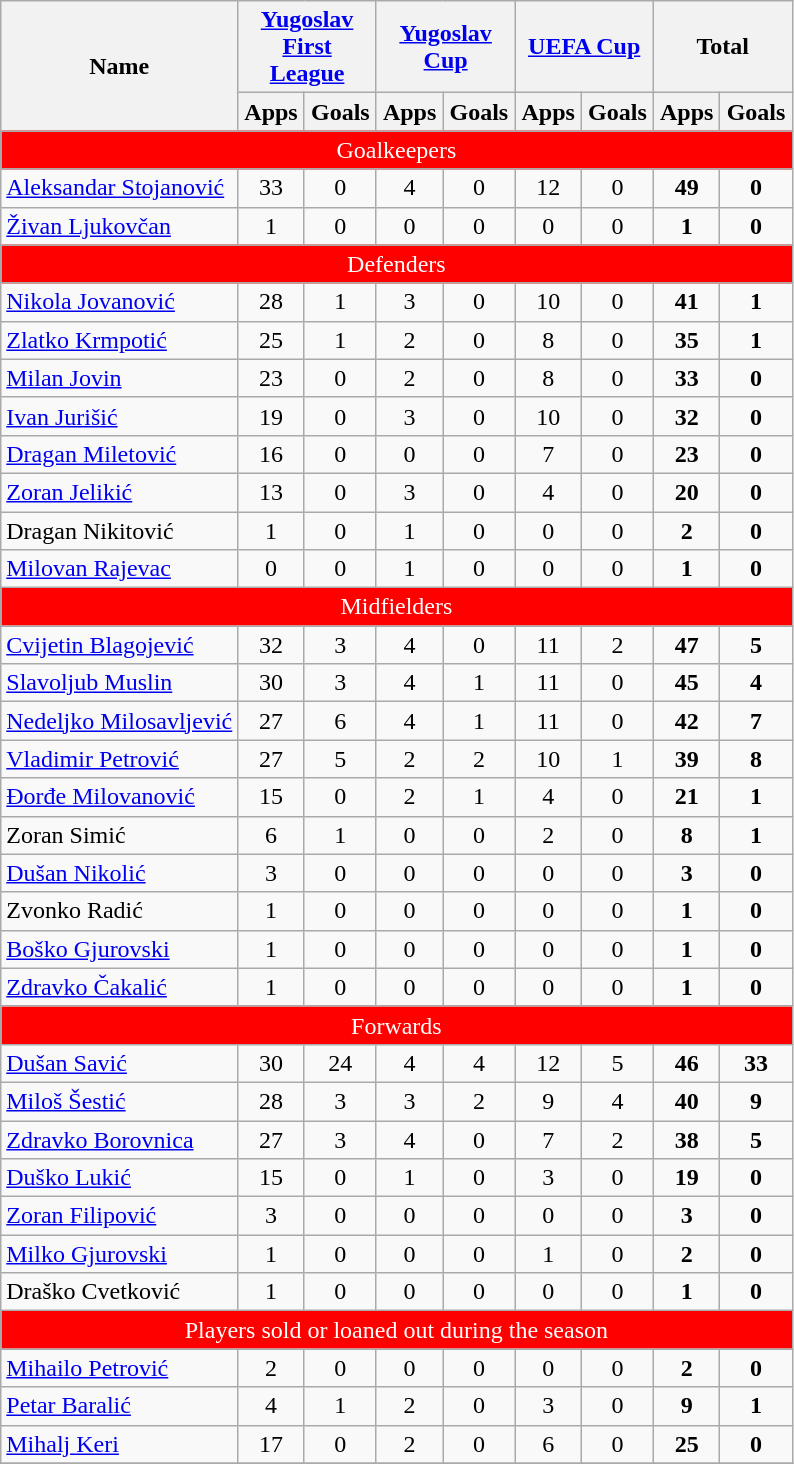<table class="wikitable" style="text-align:center">
<tr>
<th rowspan="2">Name</th>
<th colspan="2" width="85"><a href='#'>Yugoslav First League</a></th>
<th colspan="2" width="85"><a href='#'>Yugoslav Cup</a></th>
<th colspan="2" width="85"><a href='#'>UEFA Cup</a></th>
<th colspan="2" width="85">Total</th>
</tr>
<tr>
<th>Apps</th>
<th>Goals</th>
<th>Apps</th>
<th>Goals</th>
<th>Apps</th>
<th>Goals</th>
<th>Apps</th>
<th>Goals</th>
</tr>
<tr>
<td style="background: red;color:white" align=center colspan="15">Goalkeepers</td>
</tr>
<tr>
<td align="left"> <a href='#'>Aleksandar Stojanović</a></td>
<td>33</td>
<td>0</td>
<td>4</td>
<td>0</td>
<td>12</td>
<td>0</td>
<td><strong>49</strong></td>
<td><strong>0</strong></td>
</tr>
<tr>
<td align="left"> <a href='#'>Živan Ljukovčan</a></td>
<td>1</td>
<td>0</td>
<td>0</td>
<td>0</td>
<td>0</td>
<td>0</td>
<td><strong>1</strong></td>
<td><strong>0</strong></td>
</tr>
<tr>
<td align=center colspan="15" style="background: red;color:white">Defenders</td>
</tr>
<tr>
<td align="left"> <a href='#'>Nikola Jovanović</a></td>
<td>28</td>
<td>1</td>
<td>3</td>
<td>0</td>
<td>10</td>
<td>0</td>
<td><strong>41</strong></td>
<td><strong>1</strong></td>
</tr>
<tr>
<td align="left"> <a href='#'>Zlatko Krmpotić</a></td>
<td>25</td>
<td>1</td>
<td>2</td>
<td>0</td>
<td>8</td>
<td>0</td>
<td><strong>35</strong></td>
<td><strong>1</strong></td>
</tr>
<tr>
<td align="left"> <a href='#'>Milan Jovin</a></td>
<td>23</td>
<td>0</td>
<td>2</td>
<td>0</td>
<td>8</td>
<td>0</td>
<td><strong>33</strong></td>
<td><strong>0</strong></td>
</tr>
<tr>
<td align="left"> <a href='#'>Ivan Jurišić</a></td>
<td>19</td>
<td>0</td>
<td>3</td>
<td>0</td>
<td>10</td>
<td>0</td>
<td><strong>32</strong></td>
<td><strong>0</strong></td>
</tr>
<tr>
<td align="left"> <a href='#'>Dragan Miletović</a></td>
<td>16</td>
<td>0</td>
<td>0</td>
<td>0</td>
<td>7</td>
<td>0</td>
<td><strong>23</strong></td>
<td><strong>0</strong></td>
</tr>
<tr>
<td align="left"> <a href='#'>Zoran Jelikić</a></td>
<td>13</td>
<td>0</td>
<td>3</td>
<td>0</td>
<td>4</td>
<td>0</td>
<td><strong>20</strong></td>
<td><strong>0</strong></td>
</tr>
<tr>
<td align="left"> Dragan Nikitović</td>
<td>1</td>
<td>0</td>
<td>1</td>
<td>0</td>
<td>0</td>
<td>0</td>
<td><strong>2</strong></td>
<td><strong>0</strong></td>
</tr>
<tr>
<td align="left"> <a href='#'>Milovan Rajevac</a></td>
<td>0</td>
<td>0</td>
<td>1</td>
<td>0</td>
<td>0</td>
<td>0</td>
<td><strong>1</strong></td>
<td><strong>0</strong></td>
</tr>
<tr>
<td align=center colspan="15" style="background: red;color:white">Midfielders</td>
</tr>
<tr>
<td align="left"> <a href='#'>Cvijetin Blagojević</a></td>
<td>32</td>
<td>3</td>
<td>4</td>
<td>0</td>
<td>11</td>
<td>2</td>
<td><strong>47</strong></td>
<td><strong>5</strong></td>
</tr>
<tr>
<td align="left"> <a href='#'>Slavoljub Muslin</a></td>
<td>30</td>
<td>3</td>
<td>4</td>
<td>1</td>
<td>11</td>
<td>0</td>
<td><strong>45</strong></td>
<td><strong>4</strong></td>
</tr>
<tr>
<td align="left"> <a href='#'>Nedeljko Milosavljević</a></td>
<td>27</td>
<td>6</td>
<td>4</td>
<td>1</td>
<td>11</td>
<td>0</td>
<td><strong>42</strong></td>
<td><strong>7</strong></td>
</tr>
<tr>
<td align="left"> <a href='#'>Vladimir Petrović</a></td>
<td>27</td>
<td>5</td>
<td>2</td>
<td>2</td>
<td>10</td>
<td>1</td>
<td><strong>39</strong></td>
<td><strong>8</strong></td>
</tr>
<tr>
<td align="left"> <a href='#'>Đorđe Milovanović</a></td>
<td>15</td>
<td>0</td>
<td>2</td>
<td>1</td>
<td>4</td>
<td>0</td>
<td><strong>21</strong></td>
<td><strong>1</strong></td>
</tr>
<tr>
<td align="left"> Zoran Simić</td>
<td>6</td>
<td>1</td>
<td>0</td>
<td>0</td>
<td>2</td>
<td>0</td>
<td><strong>8</strong></td>
<td><strong>1</strong></td>
</tr>
<tr>
<td align="left"> <a href='#'>Dušan Nikolić</a></td>
<td>3</td>
<td>0</td>
<td>0</td>
<td>0</td>
<td>0</td>
<td>0</td>
<td><strong>3</strong></td>
<td><strong>0</strong></td>
</tr>
<tr>
<td align="left"> Zvonko Radić</td>
<td>1</td>
<td>0</td>
<td>0</td>
<td>0</td>
<td>0</td>
<td>0</td>
<td><strong>1</strong></td>
<td><strong>0</strong></td>
</tr>
<tr>
<td align="left"> <a href='#'>Boško Gjurovski</a></td>
<td>1</td>
<td>0</td>
<td>0</td>
<td>0</td>
<td>0</td>
<td>0</td>
<td><strong>1</strong></td>
<td><strong>0</strong></td>
</tr>
<tr>
<td align="left"> <a href='#'>Zdravko Čakalić</a></td>
<td>1</td>
<td>0</td>
<td>0</td>
<td>0</td>
<td>0</td>
<td>0</td>
<td><strong>1</strong></td>
<td><strong>0</strong></td>
</tr>
<tr>
<td align=center colspan="15" style="background: red;color:white">Forwards</td>
</tr>
<tr>
<td align="left"> <a href='#'>Dušan Savić</a></td>
<td>30</td>
<td>24</td>
<td>4</td>
<td>4</td>
<td>12</td>
<td>5</td>
<td><strong>46</strong></td>
<td><strong>33</strong></td>
</tr>
<tr>
<td align="left"> <a href='#'>Miloš Šestić</a></td>
<td>28</td>
<td>3</td>
<td>3</td>
<td>2</td>
<td>9</td>
<td>4</td>
<td><strong>40</strong></td>
<td><strong>9</strong></td>
</tr>
<tr>
<td align="left"> <a href='#'>Zdravko Borovnica</a></td>
<td>27</td>
<td>3</td>
<td>4</td>
<td>0</td>
<td>7</td>
<td>2</td>
<td><strong>38</strong></td>
<td><strong>5</strong></td>
</tr>
<tr>
<td align="left"> <a href='#'>Duško Lukić</a></td>
<td>15</td>
<td>0</td>
<td>1</td>
<td>0</td>
<td>3</td>
<td>0</td>
<td><strong>19</strong></td>
<td><strong>0</strong></td>
</tr>
<tr>
<td align="left"> <a href='#'>Zoran Filipović</a></td>
<td>3</td>
<td>0</td>
<td>0</td>
<td>0</td>
<td>0</td>
<td>0</td>
<td><strong>3</strong></td>
<td><strong>0</strong></td>
</tr>
<tr>
<td align="left"> <a href='#'>Milko Gjurovski</a></td>
<td>1</td>
<td>0</td>
<td>0</td>
<td>0</td>
<td>1</td>
<td>0</td>
<td><strong>2</strong></td>
<td><strong>0</strong></td>
</tr>
<tr>
<td align="left"> Draško Cvetković</td>
<td>1</td>
<td>0</td>
<td>0</td>
<td>0</td>
<td>0</td>
<td>0</td>
<td><strong>1</strong></td>
<td><strong>0</strong></td>
</tr>
<tr>
<td align=center colspan="15" style="background: red;color:white">Players sold or loaned out during the season</td>
</tr>
<tr>
<td align="left"> <a href='#'>Mihailo Petrović</a></td>
<td>2</td>
<td>0</td>
<td>0</td>
<td>0</td>
<td>0</td>
<td>0</td>
<td><strong>2</strong></td>
<td><strong>0</strong></td>
</tr>
<tr>
<td align="left"> <a href='#'>Petar Baralić</a></td>
<td>4</td>
<td>1</td>
<td>2</td>
<td>0</td>
<td>3</td>
<td>0</td>
<td><strong>9</strong></td>
<td><strong>1</strong></td>
</tr>
<tr>
<td align="left"> <a href='#'>Mihalj Keri</a></td>
<td>17</td>
<td>0</td>
<td>2</td>
<td>0</td>
<td>6</td>
<td>0</td>
<td><strong>25</strong></td>
<td><strong>0</strong></td>
</tr>
<tr>
</tr>
</table>
